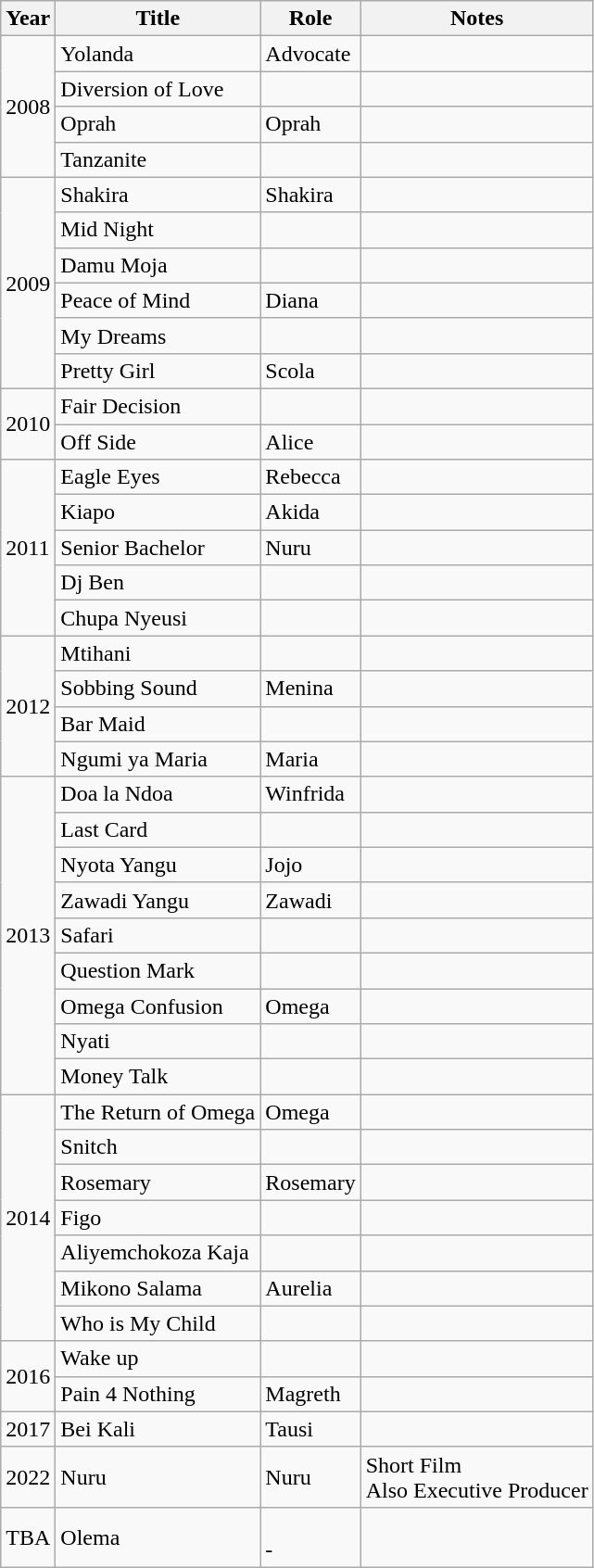<table class="wikitable plainrowheaders sortable">
<tr>
<th scope="col">Year</th>
<th scope="col">Title</th>
<th scope="col">Role</th>
<th scope="col">Notes</th>
</tr>
<tr>
<td rowspan="4">2008</td>
<td>Yolanda</td>
<td>Advocate</td>
<td></td>
</tr>
<tr>
<td>Diversion of Love</td>
<td></td>
<td></td>
</tr>
<tr>
<td>Oprah</td>
<td>Oprah</td>
<td></td>
</tr>
<tr>
<td>Tanzanite</td>
<td></td>
<td></td>
</tr>
<tr>
<td rowspan="6">2009</td>
<td>Shakira</td>
<td>Shakira</td>
<td></td>
</tr>
<tr>
<td>Mid Night</td>
<td></td>
<td></td>
</tr>
<tr>
<td>Damu Moja</td>
<td></td>
<td></td>
</tr>
<tr>
<td>Peace of Mind</td>
<td>Diana</td>
<td></td>
</tr>
<tr>
<td>My Dreams</td>
<td></td>
<td></td>
</tr>
<tr>
<td>Pretty Girl</td>
<td>Scola</td>
<td></td>
</tr>
<tr>
<td rowspan="2">2010</td>
<td>Fair Decision</td>
<td></td>
<td></td>
</tr>
<tr>
<td>Off Side</td>
<td>Alice</td>
<td></td>
</tr>
<tr>
<td rowspan="5">2011</td>
<td>Eagle Eyes</td>
<td>Rebecca</td>
<td></td>
</tr>
<tr>
<td>Kiapo</td>
<td>Akida</td>
<td></td>
</tr>
<tr>
<td>Senior Bachelor</td>
<td>Nuru</td>
<td></td>
</tr>
<tr>
<td>Dj Ben</td>
<td></td>
<td></td>
</tr>
<tr>
<td>Chupa Nyeusi</td>
<td></td>
<td></td>
</tr>
<tr>
<td rowspan="4">2012</td>
<td>Mtihani</td>
<td></td>
<td></td>
</tr>
<tr>
<td>Sobbing Sound</td>
<td>Menina</td>
<td></td>
</tr>
<tr>
<td>Bar Maid</td>
<td></td>
<td></td>
</tr>
<tr>
<td>Ngumi ya Maria</td>
<td>Maria</td>
<td></td>
</tr>
<tr>
<td rowspan="9">2013</td>
<td>Doa la Ndoa</td>
<td>Winfrida</td>
<td></td>
</tr>
<tr>
<td>Last Card</td>
<td></td>
<td></td>
</tr>
<tr>
<td>Nyota Yangu</td>
<td>Jojo</td>
<td></td>
</tr>
<tr>
<td>Zawadi Yangu</td>
<td>Zawadi</td>
<td></td>
</tr>
<tr>
<td>Safari</td>
<td></td>
<td></td>
</tr>
<tr>
<td>Question Mark</td>
<td></td>
<td></td>
</tr>
<tr>
<td>Omega Confusion</td>
<td>Omega</td>
<td></td>
</tr>
<tr>
<td>Nyati</td>
<td></td>
<td></td>
</tr>
<tr>
<td>Money Talk</td>
<td></td>
<td></td>
</tr>
<tr>
<td rowspan="7">2014</td>
<td>The Return of Omega</td>
<td>Omega</td>
<td></td>
</tr>
<tr>
<td>Snitch</td>
<td></td>
<td></td>
</tr>
<tr>
<td>Rosemary</td>
<td>Rosemary</td>
<td></td>
</tr>
<tr>
<td>Figo</td>
<td></td>
<td></td>
</tr>
<tr>
<td>Aliyemchokoza Kaja</td>
<td></td>
<td></td>
</tr>
<tr>
<td>Mikono Salama</td>
<td>Aurelia</td>
<td></td>
</tr>
<tr>
<td>Who is My Child</td>
<td></td>
<td></td>
</tr>
<tr>
<td rowspan=2>2016</td>
<td>Wake up</td>
<td></td>
<td></td>
</tr>
<tr>
<td>Pain 4 Nothing</td>
<td>Magreth</td>
<td></td>
</tr>
<tr>
<td>2017</td>
<td>Bei Kali</td>
<td>Tausi</td>
<td></td>
</tr>
<tr>
<td>2022</td>
<td>Nuru</td>
<td>Nuru</td>
<td>Short Film<br>Also Executive Producer</td>
</tr>
<tr>
<td>TBA</td>
<td>Olema</td>
<td><br>-</td>
</tr>
</table>
